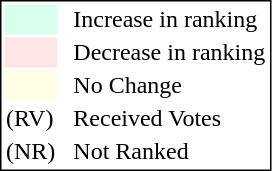<table style="border:1px solid black;">
<tr>
<td style="background:#D8FFEB; width:20px;"></td>
<td> </td>
<td>Increase in ranking</td>
</tr>
<tr>
<td style="background:#FFE6E6; width:20px;"></td>
<td> </td>
<td>Decrease in ranking</td>
</tr>
<tr>
<td style="background:#FFFFE6; width:20px;"></td>
<td> </td>
<td>No Change</td>
</tr>
<tr>
<td>(RV)</td>
<td> </td>
<td>Received Votes</td>
</tr>
<tr>
<td>(NR)</td>
<td> </td>
<td>Not Ranked</td>
</tr>
</table>
